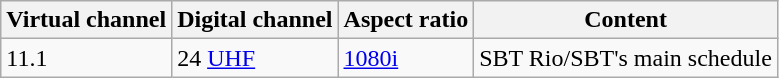<table class = "wikitable">
<tr>
<th>Virtual channel</th>
<th>Digital channel</th>
<th>Aspect ratio</th>
<th>Content</th>
</tr>
<tr>
<td>11.1</td>
<td>24 <a href='#'>UHF</a></td>
<td><a href='#'>1080i</a></td>
<td>SBT Rio/SBT's main schedule</td>
</tr>
</table>
